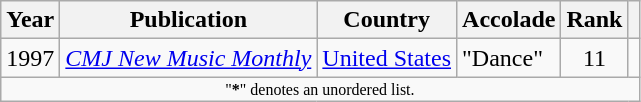<table class="wikitable sortable" style="margin:0em 1em 1em 0pt">
<tr>
<th>Year</th>
<th>Publication</th>
<th>Country</th>
<th>Accolade</th>
<th>Rank</th>
<th class=unsortable></th>
</tr>
<tr>
<td align=center>1997</td>
<td><em><a href='#'>CMJ New Music Monthly</a></em></td>
<td><a href='#'>United States</a></td>
<td>"Dance"</td>
<td align=center>11</td>
<td></td>
</tr>
<tr class="sortbottom">
<td colspan=6 style=font-size:8pt; align=center>"<strong>*</strong>" denotes an unordered list.</td>
</tr>
</table>
